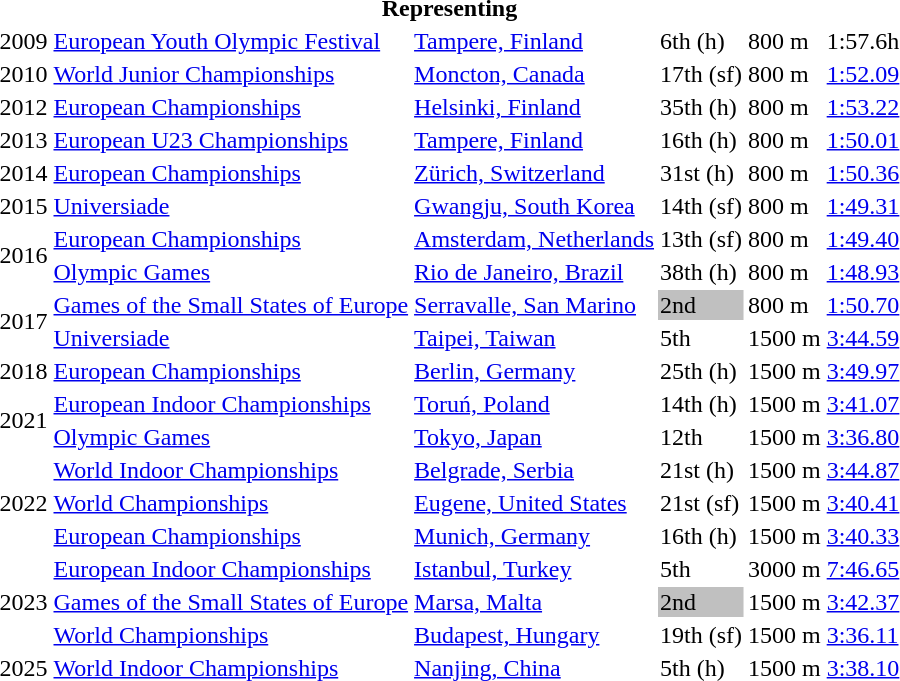<table>
<tr>
<th colspan="6">Representing </th>
</tr>
<tr>
<td>2009</td>
<td><a href='#'>European Youth Olympic Festival</a></td>
<td><a href='#'>Tampere, Finland</a></td>
<td>6th (h)</td>
<td>800 m</td>
<td>1:57.6h</td>
</tr>
<tr>
<td>2010</td>
<td><a href='#'>World Junior Championships</a></td>
<td><a href='#'>Moncton, Canada</a></td>
<td>17th (sf)</td>
<td>800 m</td>
<td><a href='#'>1:52.09</a></td>
</tr>
<tr>
<td>2012</td>
<td><a href='#'>European Championships</a></td>
<td><a href='#'>Helsinki, Finland</a></td>
<td>35th (h)</td>
<td>800 m</td>
<td><a href='#'>1:53.22</a></td>
</tr>
<tr>
<td>2013</td>
<td><a href='#'>European U23 Championships</a></td>
<td><a href='#'>Tampere, Finland</a></td>
<td>16th (h)</td>
<td>800 m</td>
<td><a href='#'>1:50.01</a></td>
</tr>
<tr>
<td>2014</td>
<td><a href='#'>European Championships</a></td>
<td><a href='#'>Zürich, Switzerland</a></td>
<td>31st (h)</td>
<td>800 m</td>
<td><a href='#'>1:50.36</a></td>
</tr>
<tr>
<td>2015</td>
<td><a href='#'>Universiade</a></td>
<td><a href='#'>Gwangju, South Korea</a></td>
<td>14th (sf)</td>
<td>800 m</td>
<td><a href='#'>1:49.31</a></td>
</tr>
<tr>
<td rowspan=2>2016</td>
<td><a href='#'>European Championships</a></td>
<td><a href='#'>Amsterdam, Netherlands</a></td>
<td>13th (sf)</td>
<td>800 m</td>
<td><a href='#'>1:49.40</a></td>
</tr>
<tr>
<td><a href='#'>Olympic Games</a></td>
<td><a href='#'>Rio de Janeiro, Brazil</a></td>
<td>38th (h)</td>
<td>800 m</td>
<td><a href='#'>1:48.93</a></td>
</tr>
<tr>
<td rowspan=2>2017</td>
<td><a href='#'>Games of the Small States of Europe</a></td>
<td><a href='#'>Serravalle, San Marino</a></td>
<td bgcolor=silver>2nd</td>
<td>800 m</td>
<td><a href='#'>1:50.70</a></td>
</tr>
<tr>
<td><a href='#'>Universiade</a></td>
<td><a href='#'>Taipei, Taiwan</a></td>
<td>5th</td>
<td>1500 m</td>
<td><a href='#'>3:44.59</a></td>
</tr>
<tr>
<td>2018</td>
<td><a href='#'>European Championships</a></td>
<td><a href='#'>Berlin, Germany</a></td>
<td>25th (h)</td>
<td>1500 m</td>
<td><a href='#'>3:49.97</a></td>
</tr>
<tr>
<td rowspan=2>2021</td>
<td><a href='#'>European Indoor Championships</a></td>
<td><a href='#'>Toruń, Poland</a></td>
<td>14th (h)</td>
<td>1500 m</td>
<td><a href='#'>3:41.07</a></td>
</tr>
<tr>
<td><a href='#'>Olympic Games</a></td>
<td><a href='#'>Tokyo, Japan</a></td>
<td>12th</td>
<td>1500 m</td>
<td><a href='#'>3:36.80</a></td>
</tr>
<tr>
<td rowspan=3>2022</td>
<td><a href='#'>World Indoor Championships</a></td>
<td><a href='#'>Belgrade, Serbia</a></td>
<td>21st (h)</td>
<td>1500 m</td>
<td><a href='#'>3:44.87</a></td>
</tr>
<tr>
<td><a href='#'>World Championships</a></td>
<td><a href='#'>Eugene, United States</a></td>
<td>21st (sf)</td>
<td>1500 m</td>
<td><a href='#'>3:40.41</a></td>
</tr>
<tr>
<td><a href='#'>European Championships</a></td>
<td><a href='#'>Munich, Germany</a></td>
<td>16th (h)</td>
<td>1500 m</td>
<td><a href='#'>3:40.33</a></td>
</tr>
<tr>
<td rowspan=3>2023</td>
<td><a href='#'>European Indoor Championships</a></td>
<td><a href='#'>Istanbul, Turkey</a></td>
<td>5th</td>
<td>3000 m</td>
<td><a href='#'>7:46.65</a></td>
</tr>
<tr>
<td><a href='#'>Games of the Small States of Europe</a></td>
<td><a href='#'>Marsa, Malta</a></td>
<td bgcolor=silver>2nd</td>
<td>1500 m</td>
<td><a href='#'>3:42.37</a></td>
</tr>
<tr>
<td><a href='#'>World Championships</a></td>
<td><a href='#'>Budapest, Hungary</a></td>
<td>19th (sf)</td>
<td>1500 m</td>
<td><a href='#'>3:36.11</a></td>
</tr>
<tr>
<td>2025</td>
<td><a href='#'>World Indoor Championships</a></td>
<td><a href='#'>Nanjing, China</a></td>
<td>5th (h)</td>
<td>1500 m</td>
<td><a href='#'>3:38.10</a></td>
</tr>
</table>
